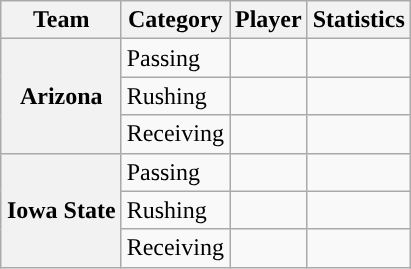<table class="wikitable" style="float:right">
<tr>
<th>Team</th>
<th>Category</th>
<th>Player</th>
<th>Statistics</th>
</tr>
<tr>
<th rowspan=3>Arizona</th>
<td>Passing</td>
<td></td>
<td></td>
</tr>
<tr>
<td>Rushing</td>
<td></td>
<td></td>
</tr>
<tr>
<td>Receiving</td>
<td></td>
<td></td>
</tr>
<tr>
<th rowspan=3>Iowa State</th>
<td>Passing</td>
<td></td>
<td></td>
</tr>
<tr>
<td>Rushing</td>
<td></td>
<td></td>
</tr>
<tr>
<td>Receiving</td>
<td></td>
<td></td>
</tr>
</table>
